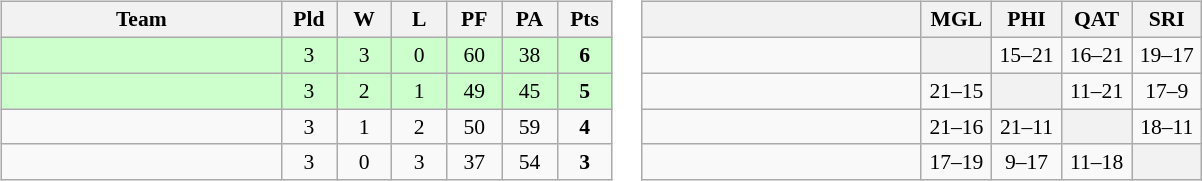<table>
<tr>
<td><br><table class="wikitable" style="text-align:center; font-size:90%">
<tr>
<th width=180>Team</th>
<th width=30>Pld</th>
<th width=30>W</th>
<th width=30>L</th>
<th width=30>PF</th>
<th width=30>PA</th>
<th width=30>Pts</th>
</tr>
<tr bgcolor="ccffcc">
<td align=left></td>
<td>3</td>
<td>3</td>
<td>0</td>
<td>60</td>
<td>38</td>
<td><strong>6</strong></td>
</tr>
<tr bgcolor="ccffcc">
<td align=left></td>
<td>3</td>
<td>2</td>
<td>1</td>
<td>49</td>
<td>45</td>
<td><strong>5</strong></td>
</tr>
<tr>
<td align=left></td>
<td>3</td>
<td>1</td>
<td>2</td>
<td>50</td>
<td>59</td>
<td><strong>4</strong></td>
</tr>
<tr>
<td align=left></td>
<td>3</td>
<td>0</td>
<td>3</td>
<td>37</td>
<td>54</td>
<td><strong>3</strong></td>
</tr>
</table>
</td>
<td><br><table class="wikitable" style="text-align:center; font-size:90%">
<tr>
<th width="180"> </th>
<th width="40">MGL</th>
<th width="40">PHI</th>
<th width="40">QAT</th>
<th width="40">SRI</th>
</tr>
<tr>
<td align=left></td>
<th></th>
<td>15–21</td>
<td>16–21</td>
<td>19–17</td>
</tr>
<tr>
<td align=left></td>
<td>21–15</td>
<th></th>
<td>11–21</td>
<td>17–9</td>
</tr>
<tr>
<td align=left></td>
<td>21–16</td>
<td>21–11</td>
<th></th>
<td>18–11</td>
</tr>
<tr>
<td align=left></td>
<td>17–19</td>
<td>9–17</td>
<td>11–18</td>
<th></th>
</tr>
</table>
</td>
</tr>
</table>
